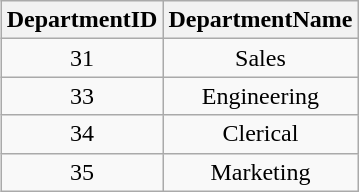<table class="wikitable" style="text-align:center; float:left; margin-left:5px">
<tr>
<th>DepartmentID</th>
<th>DepartmentName</th>
</tr>
<tr>
<td>31</td>
<td>Sales</td>
</tr>
<tr>
<td>33</td>
<td>Engineering</td>
</tr>
<tr>
<td>34</td>
<td>Clerical</td>
</tr>
<tr>
<td>35</td>
<td>Marketing</td>
</tr>
</table>
